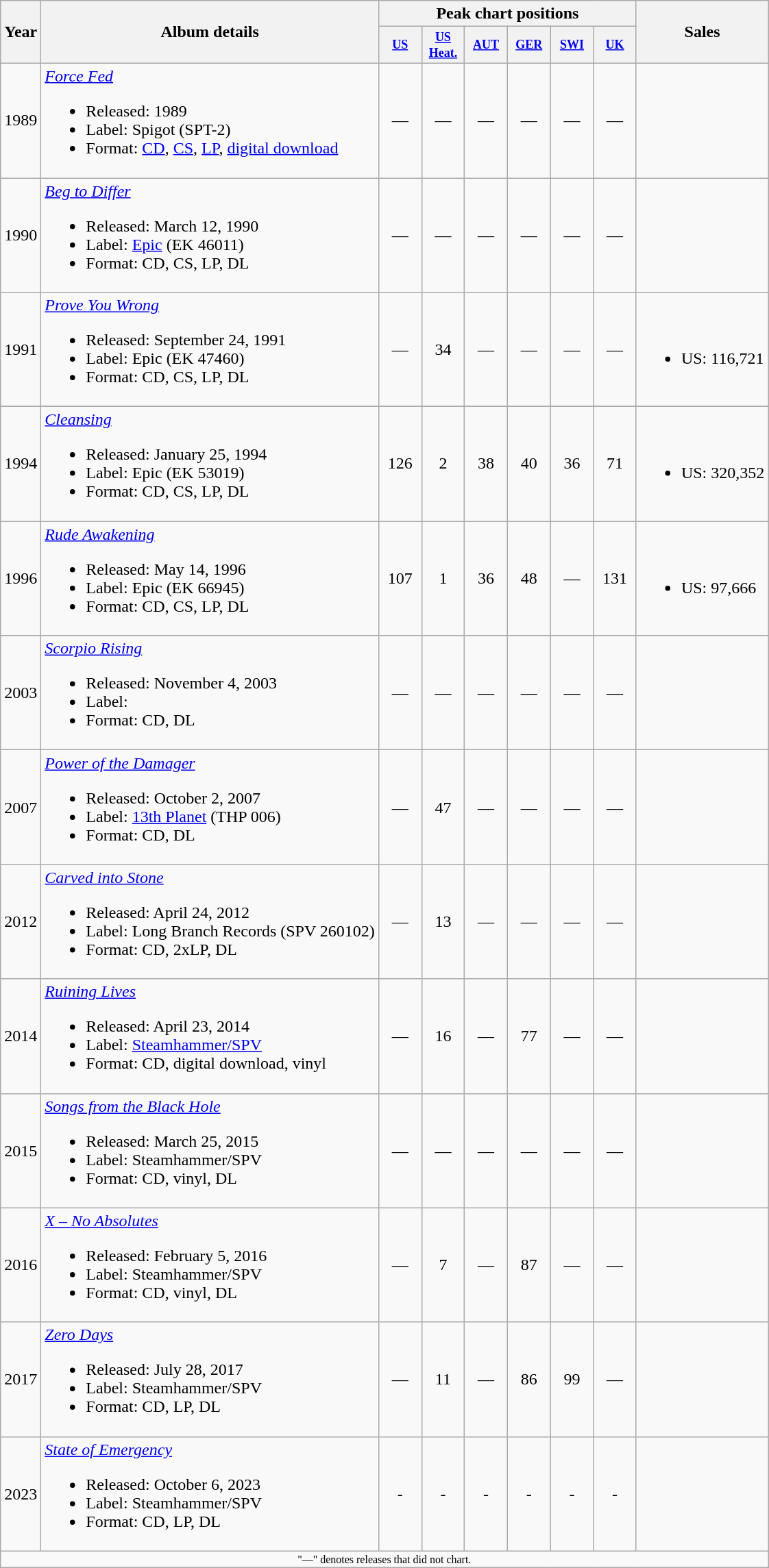<table class="wikitable">
<tr>
<th rowspan="2" width="10">Year</th>
<th rowspan="2">Album details</th>
<th colspan="6">Peak chart positions</th>
<th rowspan="2">Sales</th>
</tr>
<tr>
<th style="width:3em;font-size:75%"><a href='#'>US</a><br></th>
<th style="width:3em;font-size:75%"><a href='#'>US Heat.</a><br></th>
<th style="width:3em;font-size:75%"><a href='#'>AUT</a><br></th>
<th style="width:3em;font-size:75%"><a href='#'>GER</a><br></th>
<th style="width:3em;font-size:75%"><a href='#'>SWI</a><br></th>
<th style="width:3em;font-size:75%"><a href='#'>UK</a><br></th>
</tr>
<tr>
<td>1989</td>
<td><em><a href='#'>Force Fed</a></em><br><ul><li>Released: 1989</li><li>Label: Spigot (SPT-2)</li><li>Format: <a href='#'>CD</a>, <a href='#'>CS</a>, <a href='#'>LP</a>, <a href='#'>digital download</a></li></ul></td>
<td align="center">—</td>
<td align="center">—</td>
<td align="center">—</td>
<td align="center">—</td>
<td align="center">—</td>
<td align="center">—</td>
<td></td>
</tr>
<tr>
<td>1990</td>
<td><em><a href='#'>Beg to Differ</a></em><br><ul><li>Released: March 12, 1990</li><li>Label: <a href='#'>Epic</a> (EK 46011)</li><li>Format: CD, CS, LP, DL</li></ul></td>
<td align="center">—</td>
<td align="center">—</td>
<td align="center">—</td>
<td align="center">—</td>
<td align="center">—</td>
<td align="center">—</td>
<td></td>
</tr>
<tr>
<td>1991</td>
<td><em><a href='#'>Prove You Wrong</a></em><br><ul><li>Released: September 24, 1991</li><li>Label: Epic (EK 47460)</li><li>Format: CD, CS, LP, DL</li></ul></td>
<td align="center">—</td>
<td align="center">34</td>
<td align="center">—</td>
<td align="center">—</td>
<td align="center">—</td>
<td align="center">—</td>
<td><br><ul><li>US: 116,721</li></ul></td>
</tr>
<tr>
</tr>
<tr>
<td>1994</td>
<td><em><a href='#'>Cleansing</a></em><br><ul><li>Released: January 25, 1994</li><li>Label: Epic (EK 53019)</li><li>Format: CD, CS, LP, DL</li></ul></td>
<td align="center">126</td>
<td align="center">2</td>
<td align="center">38</td>
<td align="center">40</td>
<td align="center">36</td>
<td align="center">71</td>
<td><br><ul><li>US: 320,352</li></ul></td>
</tr>
<tr>
<td>1996</td>
<td><em><a href='#'>Rude Awakening</a></em><br><ul><li>Released: May 14, 1996</li><li>Label: Epic (EK 66945)</li><li>Format: CD, CS, LP, DL</li></ul></td>
<td align="center">107</td>
<td align="center">1</td>
<td align="center">36</td>
<td align="center">48</td>
<td align="center">—</td>
<td align="center">131</td>
<td><br><ul><li>US: 97,666</li></ul></td>
</tr>
<tr>
<td>2003</td>
<td><em><a href='#'>Scorpio Rising</a></em><br><ul><li>Released: November 4, 2003</li><li>Label: </li><li>Format: CD, DL</li></ul></td>
<td align="center">—</td>
<td align="center">—</td>
<td align="center">—</td>
<td align="center">—</td>
<td align="center">—</td>
<td align="center">—</td>
<td></td>
</tr>
<tr>
<td>2007</td>
<td><em><a href='#'>Power of the Damager</a></em><br><ul><li>Released: October 2, 2007</li><li>Label: <a href='#'>13th Planet</a> (THP 006)</li><li>Format: CD, DL</li></ul></td>
<td align="center">—</td>
<td align="center">47</td>
<td align="center">—</td>
<td align="center">—</td>
<td align="center">—</td>
<td align="center">—</td>
<td></td>
</tr>
<tr>
<td>2012</td>
<td><em><a href='#'>Carved into Stone</a></em><br><ul><li>Released: April 24, 2012</li><li>Label: Long Branch Records (SPV 260102)</li><li>Format: CD, 2xLP, DL</li></ul></td>
<td align="center">—</td>
<td align="center">13</td>
<td align="center">—</td>
<td align="center">—</td>
<td align="center">—</td>
<td align="center">—</td>
<td></td>
</tr>
<tr>
<td>2014</td>
<td><em><a href='#'>Ruining Lives</a></em><br><ul><li>Released: April 23, 2014</li><li>Label: <a href='#'>Steamhammer/SPV</a></li><li>Format: CD, digital download, vinyl</li></ul></td>
<td align="center">—</td>
<td align="center">16</td>
<td align="center">—</td>
<td align="center">77</td>
<td align="center">—</td>
<td align="center">—</td>
<td></td>
</tr>
<tr>
<td>2015</td>
<td><em><a href='#'>Songs from the Black Hole</a></em><br><ul><li>Released: March 25, 2015</li><li>Label: Steamhammer/SPV</li><li>Format: CD, vinyl, DL</li></ul></td>
<td align="center">—</td>
<td align="center">—</td>
<td align="center">—</td>
<td align="center">—</td>
<td align="center">—</td>
<td align="center">—</td>
<td></td>
</tr>
<tr>
<td>2016</td>
<td><em><a href='#'>X – No Absolutes</a></em><br><ul><li>Released: February 5, 2016</li><li>Label: Steamhammer/SPV</li><li>Format: CD, vinyl, DL</li></ul></td>
<td align="center">—</td>
<td align="center">7</td>
<td align="center">—</td>
<td align="center">87</td>
<td align="center">—</td>
<td align="center">—</td>
<td></td>
</tr>
<tr>
<td>2017</td>
<td><em><a href='#'>Zero Days</a></em><br><ul><li>Released: July 28, 2017</li><li>Label: Steamhammer/SPV</li><li>Format: CD, LP, DL</li></ul></td>
<td align="center">—</td>
<td align="center">11</td>
<td align="center">—</td>
<td align="center">86</td>
<td align="center">99</td>
<td align="center">—</td>
<td></td>
</tr>
<tr>
<td>2023</td>
<td><em><a href='#'>State of Emergency</a></em><br><ul><li>Released: October 6, 2023</li><li>Label: Steamhammer/SPV</li><li>Format: CD, LP, DL</li></ul></td>
<td align="center">-</td>
<td align="center">-</td>
<td align="center">-</td>
<td align="center">-</td>
<td align="center">-</td>
<td align="center">-</td>
<td></td>
</tr>
<tr>
<td align="center" colspan="9" style="font-size: 8pt">"—" denotes releases that did not chart.</td>
</tr>
</table>
